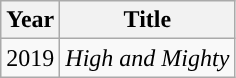<table class="wikitable">
<tr>
<th style="text-align:center;">Year</th>
<th style="text-align:center;">Title</th>
</tr>
<tr>
<td style="text-align:center;">2019</td>
<td><em>High and Mighty</em></td>
</tr>
</table>
